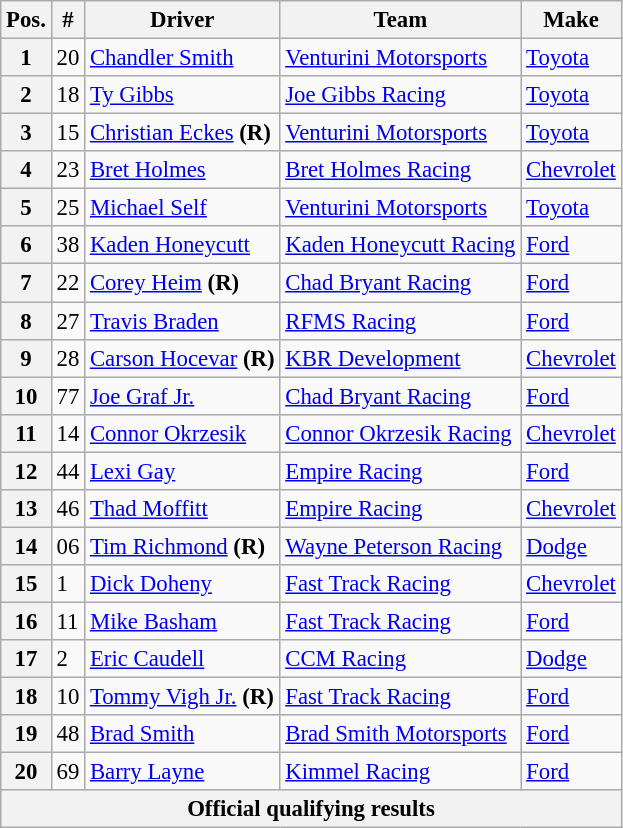<table class="wikitable" style="font-size:95%">
<tr>
<th>Pos.</th>
<th>#</th>
<th>Driver</th>
<th>Team</th>
<th>Make</th>
</tr>
<tr>
<th>1</th>
<td>20</td>
<td><a href='#'>Chandler Smith</a></td>
<td><a href='#'>Venturini Motorsports</a></td>
<td><a href='#'>Toyota</a></td>
</tr>
<tr>
<th>2</th>
<td>18</td>
<td><a href='#'>Ty Gibbs</a></td>
<td><a href='#'>Joe Gibbs Racing</a></td>
<td><a href='#'>Toyota</a></td>
</tr>
<tr>
<th>3</th>
<td>15</td>
<td><a href='#'>Christian Eckes</a> <strong>(R)</strong></td>
<td><a href='#'>Venturini Motorsports</a></td>
<td><a href='#'>Toyota</a></td>
</tr>
<tr>
<th>4</th>
<td>23</td>
<td><a href='#'>Bret Holmes</a></td>
<td><a href='#'>Bret Holmes Racing</a></td>
<td><a href='#'>Chevrolet</a></td>
</tr>
<tr>
<th>5</th>
<td>25</td>
<td><a href='#'>Michael Self</a></td>
<td><a href='#'>Venturini Motorsports</a></td>
<td><a href='#'>Toyota</a></td>
</tr>
<tr>
<th>6</th>
<td>38</td>
<td><a href='#'>Kaden Honeycutt</a></td>
<td><a href='#'>Kaden Honeycutt Racing</a></td>
<td><a href='#'>Ford</a></td>
</tr>
<tr>
<th>7</th>
<td>22</td>
<td><a href='#'>Corey Heim</a> <strong>(R)</strong></td>
<td><a href='#'>Chad Bryant Racing</a></td>
<td><a href='#'>Ford</a></td>
</tr>
<tr>
<th>8</th>
<td>27</td>
<td><a href='#'>Travis Braden</a></td>
<td><a href='#'>RFMS Racing</a></td>
<td><a href='#'>Ford</a></td>
</tr>
<tr>
<th>9</th>
<td>28</td>
<td><a href='#'>Carson Hocevar</a> <strong>(R)</strong></td>
<td><a href='#'>KBR Development</a></td>
<td><a href='#'>Chevrolet</a></td>
</tr>
<tr>
<th>10</th>
<td>77</td>
<td><a href='#'>Joe Graf Jr.</a></td>
<td><a href='#'>Chad Bryant Racing</a></td>
<td><a href='#'>Ford</a></td>
</tr>
<tr>
<th>11</th>
<td>14</td>
<td><a href='#'>Connor Okrzesik</a></td>
<td><a href='#'>Connor Okrzesik Racing</a></td>
<td><a href='#'>Chevrolet</a></td>
</tr>
<tr>
<th>12</th>
<td>44</td>
<td><a href='#'>Lexi Gay</a></td>
<td><a href='#'>Empire Racing</a></td>
<td><a href='#'>Ford</a></td>
</tr>
<tr>
<th>13</th>
<td>46</td>
<td><a href='#'>Thad Moffitt</a></td>
<td><a href='#'>Empire Racing</a></td>
<td><a href='#'>Chevrolet</a></td>
</tr>
<tr>
<th>14</th>
<td>06</td>
<td><a href='#'>Tim Richmond</a> <strong>(R)</strong></td>
<td><a href='#'>Wayne Peterson Racing</a></td>
<td><a href='#'>Dodge</a></td>
</tr>
<tr>
<th>15</th>
<td>1</td>
<td><a href='#'>Dick Doheny</a></td>
<td><a href='#'>Fast Track Racing</a></td>
<td><a href='#'>Chevrolet</a></td>
</tr>
<tr>
<th>16</th>
<td>11</td>
<td><a href='#'>Mike Basham</a></td>
<td><a href='#'>Fast Track Racing</a></td>
<td><a href='#'>Ford</a></td>
</tr>
<tr>
<th>17</th>
<td>2</td>
<td><a href='#'>Eric Caudell</a></td>
<td><a href='#'>CCM Racing</a></td>
<td><a href='#'>Dodge</a></td>
</tr>
<tr>
<th>18</th>
<td>10</td>
<td><a href='#'>Tommy Vigh Jr.</a> <strong>(R)</strong></td>
<td><a href='#'>Fast Track Racing</a></td>
<td><a href='#'>Ford</a></td>
</tr>
<tr>
<th>19</th>
<td>48</td>
<td><a href='#'>Brad Smith</a></td>
<td><a href='#'>Brad Smith Motorsports</a></td>
<td><a href='#'>Ford</a></td>
</tr>
<tr>
<th>20</th>
<td>69</td>
<td><a href='#'>Barry Layne</a></td>
<td><a href='#'>Kimmel Racing</a></td>
<td><a href='#'>Ford</a></td>
</tr>
<tr>
<th colspan="5">Official qualifying results</th>
</tr>
</table>
